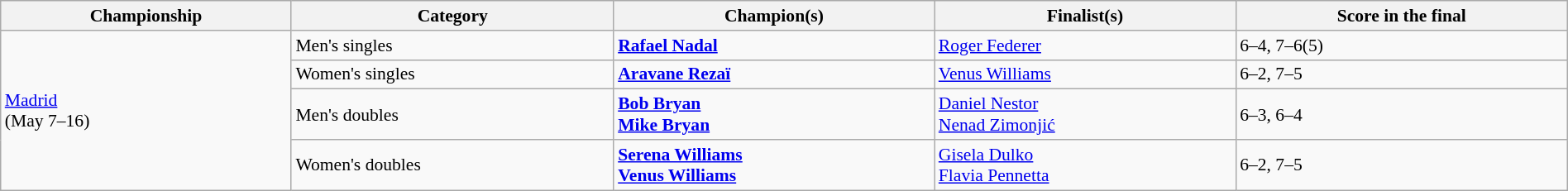<table class="wikitable" style="font-size:90%;" width=100%>
<tr>
<th>Championship</th>
<th>Category</th>
<th>Champion(s)</th>
<th>Finalist(s)</th>
<th>Score in the final</th>
</tr>
<tr>
<td rowspan="4"><a href='#'>Madrid</a><br>(May 7–16)</td>
<td>Men's singles</td>
<td> <strong><a href='#'>Rafael Nadal</a></strong></td>
<td> <a href='#'>Roger Federer</a></td>
<td>6–4, 7–6(5)</td>
</tr>
<tr>
<td>Women's singles</td>
<td> <strong><a href='#'>Aravane Rezaï</a></strong></td>
<td> <a href='#'>Venus Williams</a></td>
<td>6–2, 7–5</td>
</tr>
<tr>
<td>Men's doubles</td>
<td> <strong><a href='#'>Bob Bryan</a></strong> <br> <strong><a href='#'>Mike Bryan</a></strong></td>
<td> <a href='#'>Daniel Nestor</a> <br> <a href='#'>Nenad Zimonjić</a></td>
<td>6–3, 6–4</td>
</tr>
<tr>
<td>Women's doubles</td>
<td> <strong><a href='#'>Serena Williams</a></strong> <br> <strong><a href='#'>Venus Williams</a></strong></td>
<td> <a href='#'>Gisela Dulko</a> <br> <a href='#'>Flavia Pennetta</a></td>
<td>6–2, 7–5</td>
</tr>
</table>
